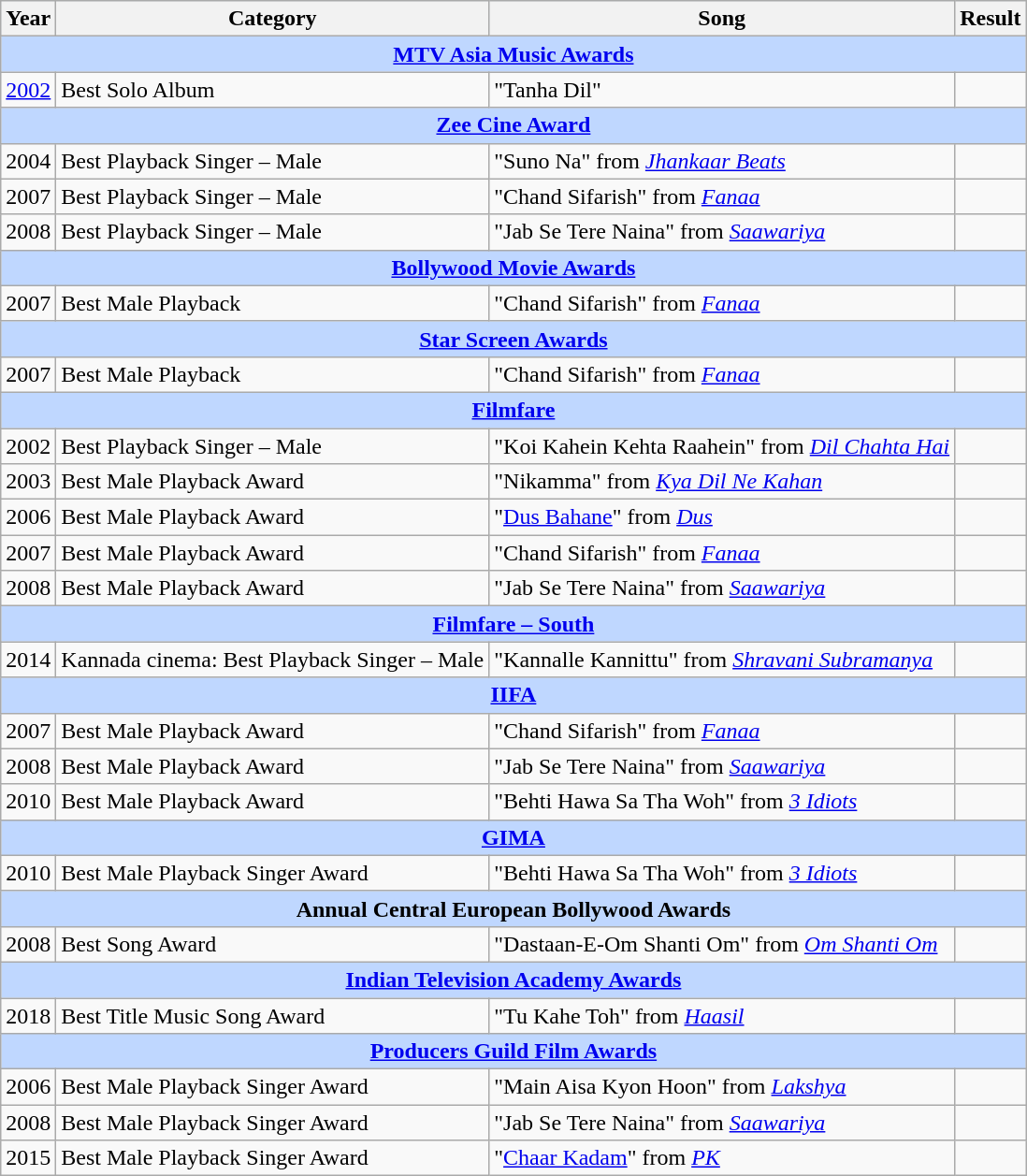<table class="wikitable">
<tr style="background:#ebf5ff;">
<th>Year</th>
<th>Category</th>
<th>Song</th>
<th>Result</th>
</tr>
<tr style="background:#bfd7ff;">
<td colspan="4" style="text-align:center;"><strong><a href='#'>MTV Asia Music Awards</a></strong></td>
</tr>
<tr>
<td><a href='#'>2002</a></td>
<td>Best Solo Album</td>
<td>"Tanha Dil"</td>
<td></td>
</tr>
<tr style="background:#bfd7ff;">
<td colspan="4" style="text-align:center;"><strong><a href='#'>Zee Cine Award</a></strong></td>
</tr>
<tr>
<td>2004</td>
<td>Best Playback Singer – Male</td>
<td>"Suno Na" from <em><a href='#'>Jhankaar Beats</a></em></td>
<td></td>
</tr>
<tr>
<td>2007</td>
<td>Best Playback Singer – Male</td>
<td>"Chand Sifarish" from <em><a href='#'>Fanaa</a></em></td>
<td></td>
</tr>
<tr>
<td>2008</td>
<td>Best Playback Singer – Male</td>
<td>"Jab Se Tere Naina" from <em><a href='#'>Saawariya</a></em></td>
<td></td>
</tr>
<tr style="background:#bfd7ff;">
<td colspan="4" style="text-align:center;"><strong><a href='#'>Bollywood Movie Awards</a></strong></td>
</tr>
<tr>
<td>2007</td>
<td>Best Male Playback</td>
<td>"Chand Sifarish" from <em><a href='#'>Fanaa</a></em></td>
<td></td>
</tr>
<tr style="background:#bfd7ff;">
<td colspan="4" style="text-align:center;"><strong><a href='#'>Star Screen Awards</a></strong></td>
</tr>
<tr>
<td>2007</td>
<td>Best Male Playback</td>
<td>"Chand Sifarish" from <em><a href='#'>Fanaa</a></em></td>
<td></td>
</tr>
<tr style="background:#bfd7ff;">
<td colspan="4" style="text-align:center;"><strong><a href='#'>Filmfare</a></strong></td>
</tr>
<tr>
<td>2002</td>
<td>Best Playback Singer – Male</td>
<td>"Koi Kahein Kehta Raahein" from <em><a href='#'>Dil Chahta Hai</a></em></td>
<td></td>
</tr>
<tr>
<td>2003</td>
<td>Best Male Playback Award</td>
<td>"Nikamma" from <em><a href='#'>Kya Dil Ne Kahan</a></em></td>
<td></td>
</tr>
<tr>
<td>2006</td>
<td>Best Male Playback Award</td>
<td>"<a href='#'>Dus Bahane</a>" from <em><a href='#'>Dus</a></em></td>
<td></td>
</tr>
<tr>
<td>2007</td>
<td>Best Male Playback Award</td>
<td>"Chand Sifarish" from <em><a href='#'>Fanaa</a></em></td>
<td></td>
</tr>
<tr>
<td>2008</td>
<td>Best Male Playback Award</td>
<td>"Jab Se Tere Naina" from <em><a href='#'>Saawariya</a></em></td>
<td></td>
</tr>
<tr style="background:#bfd7ff;">
<td colspan="4" style="text-align:center;"><strong><a href='#'>Filmfare – South</a></strong></td>
</tr>
<tr>
<td>2014</td>
<td>Kannada cinema: Best Playback Singer – Male</td>
<td>"Kannalle Kannittu" from <em><a href='#'>Shravani Subramanya</a></em></td>
<td></td>
</tr>
<tr style="background:#bfd7ff;">
<td colspan="4" style="text-align:center;"><strong><a href='#'>IIFA</a></strong></td>
</tr>
<tr>
<td>2007</td>
<td>Best Male Playback Award</td>
<td>"Chand Sifarish" from <em><a href='#'>Fanaa</a></em></td>
<td></td>
</tr>
<tr>
<td>2008</td>
<td>Best Male Playback Award</td>
<td>"Jab Se Tere Naina" from <em><a href='#'>Saawariya</a></em></td>
<td></td>
</tr>
<tr>
<td>2010</td>
<td>Best Male Playback Award</td>
<td>"Behti Hawa Sa Tha Woh" from <em><a href='#'>3 Idiots</a></em></td>
<td></td>
</tr>
<tr style="background:#bfd7ff;">
<td colspan="4" style="text-align:center;"><strong><a href='#'>GIMA</a></strong></td>
</tr>
<tr>
<td>2010</td>
<td>Best Male Playback Singer Award</td>
<td>"Behti Hawa Sa Tha Woh" from <em><a href='#'>3 Idiots</a></em></td>
<td></td>
</tr>
<tr style="background:#bfd7ff;">
<td colspan="4" style="text-align:center;"><strong>Annual Central European Bollywood Awards</strong></td>
</tr>
<tr>
<td>2008</td>
<td>Best Song Award</td>
<td>"Dastaan-E-Om Shanti Om" from <em><a href='#'>Om Shanti Om</a></em></td>
<td></td>
</tr>
<tr style="background:#bfd7ff;">
<td colspan="4" style="text-align:center;"><strong><a href='#'>Indian Television Academy Awards</a></strong></td>
</tr>
<tr>
<td>2018</td>
<td>Best Title Music Song Award</td>
<td>"Tu Kahe Toh" from <em><a href='#'>Haasil</a></em></td>
<td></td>
</tr>
<tr style="background:#bfd7ff;">
<td colspan="4" style="text-align:center;"><strong><a href='#'>Producers Guild Film Awards</a></strong></td>
</tr>
<tr>
<td>2006</td>
<td>Best Male Playback Singer Award</td>
<td>"Main Aisa Kyon Hoon" from <em><a href='#'>Lakshya</a></em></td>
<td></td>
</tr>
<tr>
<td>2008</td>
<td>Best Male Playback Singer Award</td>
<td>"Jab Se Tere Naina" from <em><a href='#'>Saawariya</a></em></td>
<td></td>
</tr>
<tr>
<td>2015</td>
<td>Best Male Playback Singer Award</td>
<td>"<a href='#'>Chaar Kadam</a>" from <em><a href='#'>PK</a></em></td>
<td></td>
</tr>
</table>
